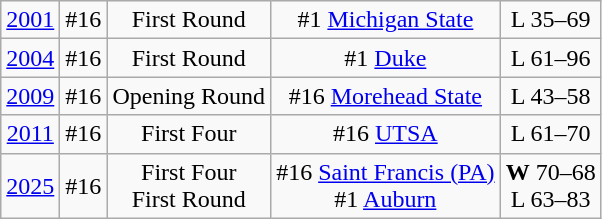<table class="wikitable">
<tr align="center">
<td><a href='#'>2001</a></td>
<td>#16</td>
<td>First Round</td>
<td>#1 <a href='#'>Michigan State</a></td>
<td>L 35–69</td>
</tr>
<tr align="center">
<td><a href='#'>2004</a></td>
<td>#16</td>
<td>First Round</td>
<td>#1 <a href='#'>Duke</a></td>
<td>L 61–96</td>
</tr>
<tr align="center">
<td><a href='#'>2009</a></td>
<td>#16</td>
<td>Opening Round</td>
<td>#16 <a href='#'>Morehead State</a></td>
<td>L 43–58</td>
</tr>
<tr align="center">
<td><a href='#'>2011</a></td>
<td>#16</td>
<td>First Four</td>
<td>#16 <a href='#'>UTSA</a></td>
<td>L 61–70</td>
</tr>
<tr align="center">
<td><a href='#'>2025</a></td>
<td>#16</td>
<td>First Four<br>First Round</td>
<td>#16 <a href='#'>Saint Francis (PA)</a><br>#1 <a href='#'>Auburn</a></td>
<td><strong>W</strong> 70–68<br>L 63–83</td>
</tr>
</table>
